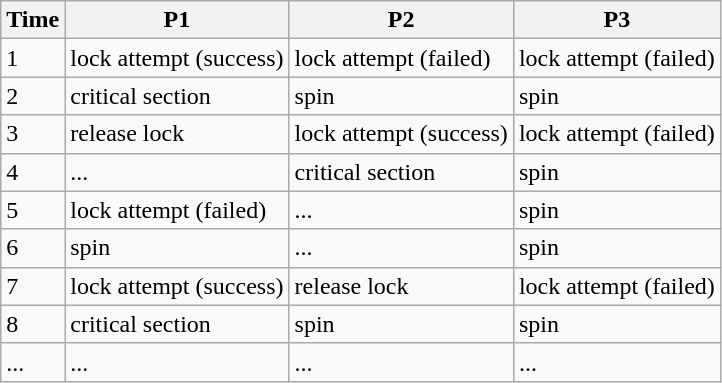<table class="wikitable">
<tr>
<th>Time</th>
<th>P1</th>
<th>P2</th>
<th>P3</th>
</tr>
<tr>
<td>1</td>
<td>lock attempt (success)</td>
<td>lock attempt (failed)</td>
<td>lock attempt (failed)</td>
</tr>
<tr>
<td>2</td>
<td>critical section</td>
<td>spin</td>
<td>spin</td>
</tr>
<tr>
<td>3</td>
<td>release lock</td>
<td>lock attempt (success)</td>
<td>lock attempt (failed)</td>
</tr>
<tr>
<td>4</td>
<td>...</td>
<td>critical section</td>
<td>spin</td>
</tr>
<tr>
<td>5</td>
<td>lock attempt (failed)</td>
<td>...</td>
<td>spin</td>
</tr>
<tr>
<td>6</td>
<td>spin</td>
<td>...</td>
<td>spin</td>
</tr>
<tr>
<td>7</td>
<td>lock attempt (success)</td>
<td>release lock</td>
<td>lock attempt (failed)</td>
</tr>
<tr>
<td>8</td>
<td>critical section</td>
<td>spin</td>
<td>spin</td>
</tr>
<tr>
<td>...</td>
<td>...</td>
<td>...</td>
<td>...</td>
</tr>
</table>
